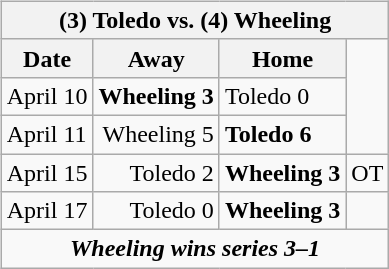<table cellspacing="10">
<tr>
<td valign="top"><br><table class="wikitable">
<tr>
<th bgcolor="#DDDDDD" colspan="4">(3) Toledo vs. (4) Wheeling</th>
</tr>
<tr>
<th>Date</th>
<th>Away</th>
<th>Home</th>
</tr>
<tr>
<td>April 10</td>
<td align="right"><strong>Wheeling 3</strong></td>
<td>Toledo 0</td>
</tr>
<tr>
<td>April 11</td>
<td align="right">Wheeling 5</td>
<td><strong>Toledo 6</strong></td>
</tr>
<tr>
<td>April 15</td>
<td align="right">Toledo 2</td>
<td><strong>Wheeling 3</strong></td>
<td>OT</td>
</tr>
<tr>
<td>April 17</td>
<td align="right">Toledo 0</td>
<td><strong>Wheeling 3</strong></td>
</tr>
<tr align="center">
<td colspan="4"><strong><em>Wheeling wins series 3–1</em></strong></td>
</tr>
</table>
</td>
</tr>
</table>
